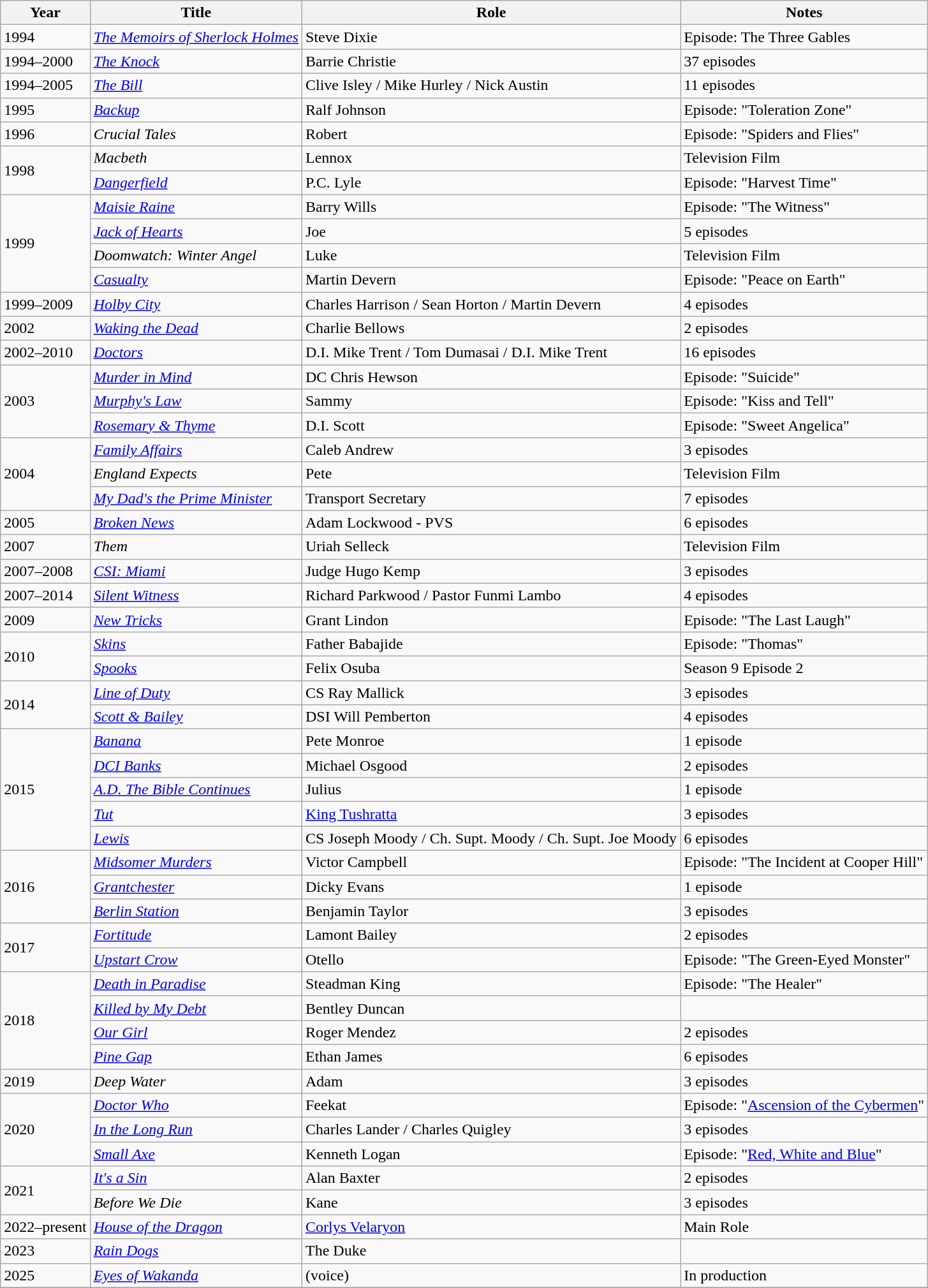<table class="wikitable sortable">
<tr>
<th>Year</th>
<th>Title</th>
<th>Role</th>
<th>Notes</th>
</tr>
<tr>
<td>1994</td>
<td><em><a href='#'>The Memoirs of Sherlock Holmes</a></em></td>
<td>Steve Dixie</td>
<td>Episode: The Three Gables</td>
</tr>
<tr>
<td>1994–2000</td>
<td><em><a href='#'>The Knock</a></em></td>
<td>Barrie Christie</td>
<td>37 episodes</td>
</tr>
<tr>
<td>1994–2005</td>
<td><em><a href='#'>The Bill</a></em></td>
<td>Clive Isley / Mike Hurley / Nick Austin</td>
<td>11 episodes</td>
</tr>
<tr>
<td>1995</td>
<td><em><a href='#'>Backup</a></em></td>
<td>Ralf Johnson</td>
<td>Episode: "Toleration Zone"</td>
</tr>
<tr>
<td>1996</td>
<td><em>Crucial Tales</em></td>
<td>Robert</td>
<td>Episode: "Spiders and Flies"</td>
</tr>
<tr>
<td rowspan="2">1998</td>
<td><em>Macbeth</em></td>
<td>Lennox</td>
<td>Television Film</td>
</tr>
<tr>
<td><em><a href='#'>Dangerfield</a></em></td>
<td>P.C. Lyle</td>
<td>Episode: "Harvest Time"</td>
</tr>
<tr>
<td rowspan="4">1999</td>
<td><em><a href='#'>Maisie Raine</a></em></td>
<td>Barry Wills</td>
<td>Episode: "The Witness"</td>
</tr>
<tr>
<td><em><a href='#'>Jack of Hearts</a></em></td>
<td>Joe</td>
<td>5 episodes</td>
</tr>
<tr>
<td><em>Doomwatch: Winter Angel</em></td>
<td>Luke</td>
<td>Television Film</td>
</tr>
<tr>
<td><em><a href='#'>Casualty</a></em></td>
<td>Martin Devern</td>
<td>Episode: "Peace on Earth"</td>
</tr>
<tr>
<td>1999–2009</td>
<td><em><a href='#'>Holby City</a></em></td>
<td>Charles Harrison / Sean Horton / Martin Devern</td>
<td>4 episodes</td>
</tr>
<tr>
<td>2002</td>
<td><em><a href='#'>Waking the Dead</a></em></td>
<td>Charlie Bellows</td>
<td>2 episodes</td>
</tr>
<tr>
<td>2002–2010</td>
<td><em><a href='#'>Doctors</a></em></td>
<td>D.I. Mike Trent / Tom Dumasai / D.I. Mike Trent</td>
<td>16 episodes</td>
</tr>
<tr>
<td rowspan="3">2003</td>
<td><em><a href='#'>Murder in Mind</a></em></td>
<td>DC Chris Hewson</td>
<td>Episode: "Suicide"</td>
</tr>
<tr>
<td><em><a href='#'>Murphy's Law</a></em></td>
<td>Sammy</td>
<td>Episode: "Kiss and Tell"</td>
</tr>
<tr>
<td><em><a href='#'>Rosemary & Thyme</a></em></td>
<td>D.I. Scott</td>
<td>Episode: "Sweet Angelica"</td>
</tr>
<tr>
<td rowspan="3">2004</td>
<td><em><a href='#'>Family Affairs</a></em></td>
<td>Caleb Andrew</td>
<td>3 episodes</td>
</tr>
<tr>
<td><em>England Expects</em></td>
<td>Pete</td>
<td>Television Film</td>
</tr>
<tr>
<td><em><a href='#'>My Dad's the Prime Minister</a></em></td>
<td>Transport Secretary</td>
<td>7 episodes</td>
</tr>
<tr>
<td>2005</td>
<td><em><a href='#'>Broken News</a></em></td>
<td>Adam Lockwood - PVS</td>
<td>6 episodes</td>
</tr>
<tr>
<td>2007</td>
<td><em>Them</em></td>
<td>Uriah Selleck</td>
<td>Television Film</td>
</tr>
<tr>
<td>2007–2008</td>
<td><em><a href='#'>CSI: Miami</a></em></td>
<td>Judge Hugo Kemp</td>
<td>3 episodes</td>
</tr>
<tr>
<td>2007–2014</td>
<td><em><a href='#'>Silent Witness</a></em></td>
<td>Richard Parkwood / Pastor Funmi Lambo</td>
<td>4 episodes</td>
</tr>
<tr>
<td>2009</td>
<td><em><a href='#'>New Tricks</a></em></td>
<td>Grant Lindon</td>
<td>Episode: "The Last Laugh"</td>
</tr>
<tr>
<td rowspan="2">2010</td>
<td><em><a href='#'>Skins</a></em></td>
<td>Father Babajide</td>
<td>Episode: "Thomas"</td>
</tr>
<tr>
<td><em><a href='#'>Spooks</a></em></td>
<td>Felix Osuba</td>
<td>Season 9 Episode 2</td>
</tr>
<tr>
<td rowspan="2">2014</td>
<td><em><a href='#'>Line of Duty</a></em></td>
<td>CS Ray Mallick</td>
<td>3 episodes</td>
</tr>
<tr>
<td><em><a href='#'>Scott & Bailey</a></em></td>
<td>DSI Will Pemberton</td>
<td>4 episodes</td>
</tr>
<tr>
<td rowspan="5">2015</td>
<td><em><a href='#'>Banana</a></em></td>
<td>Pete Monroe</td>
<td>1 episode</td>
</tr>
<tr>
<td><em><a href='#'>DCI Banks</a></em></td>
<td>Michael Osgood</td>
<td>2 episodes</td>
</tr>
<tr>
<td><em><a href='#'>A.D. The Bible Continues</a></em></td>
<td>Julius</td>
<td>1 episode</td>
</tr>
<tr>
<td><em><a href='#'>Tut</a></em></td>
<td><a href='#'>King Tushratta</a></td>
<td>3 episodes</td>
</tr>
<tr>
<td><em><a href='#'>Lewis</a></em></td>
<td>CS Joseph Moody / Ch. Supt. Moody / Ch. Supt. Joe Moody</td>
<td>6 episodes</td>
</tr>
<tr>
<td rowspan="3">2016</td>
<td><em><a href='#'>Midsomer Murders</a></em></td>
<td>Victor Campbell</td>
<td>Episode: "The Incident at Cooper Hill"</td>
</tr>
<tr>
<td><em><a href='#'>Grantchester</a></em></td>
<td>Dicky Evans</td>
<td>1 episode</td>
</tr>
<tr>
<td><em><a href='#'>Berlin Station</a></em></td>
<td>Benjamin Taylor</td>
<td>3 episodes</td>
</tr>
<tr>
<td rowspan="2">2017</td>
<td><em><a href='#'>Fortitude</a></em></td>
<td>Lamont Bailey</td>
<td>2 episodes</td>
</tr>
<tr>
<td><em><a href='#'>Upstart Crow</a></em></td>
<td>Otello</td>
<td>Episode: "The Green-Eyed Monster"</td>
</tr>
<tr>
<td rowspan="4">2018</td>
<td><em><a href='#'>Death in Paradise</a></em></td>
<td>Steadman King</td>
<td>Episode: "The Healer"</td>
</tr>
<tr>
<td><em><a href='#'>Killed by My Debt</a></em></td>
<td>Bentley Duncan</td>
<td></td>
</tr>
<tr>
<td><em><a href='#'>Our Girl</a></em></td>
<td>Roger Mendez</td>
<td>2 episodes</td>
</tr>
<tr>
<td><em><a href='#'>Pine Gap</a></em></td>
<td>Ethan James</td>
<td>6 episodes</td>
</tr>
<tr>
<td>2019</td>
<td><em>Deep Water</em></td>
<td>Adam</td>
<td>3 episodes</td>
</tr>
<tr>
<td rowspan="3">2020</td>
<td><em><a href='#'>Doctor Who</a></em></td>
<td>Feekat</td>
<td>Episode: "<a href='#'>Ascension of the Cybermen</a>"</td>
</tr>
<tr>
<td><em><a href='#'>In the Long Run</a></em></td>
<td>Charles Lander / Charles Quigley</td>
<td>3 episodes</td>
</tr>
<tr>
<td><em><a href='#'>Small Axe</a></em></td>
<td>Kenneth Logan</td>
<td>Episode: "<a href='#'>Red, White and Blue</a>"</td>
</tr>
<tr>
<td rowspan="2">2021</td>
<td><em><a href='#'>It's a Sin</a></em></td>
<td>Alan Baxter</td>
<td>2 episodes</td>
</tr>
<tr>
<td><em>Before We Die</em></td>
<td>Kane</td>
<td>3 episodes</td>
</tr>
<tr>
<td>2022–present</td>
<td><em><a href='#'>House of the Dragon</a></em></td>
<td><a href='#'>Corlys Velaryon</a></td>
<td>Main Role</td>
</tr>
<tr>
<td>2023</td>
<td><em><a href='#'>Rain Dogs</a></em></td>
<td>The Duke</td>
<td></td>
</tr>
<tr>
<td>2025</td>
<td><em><a href='#'>Eyes of Wakanda</a></em></td>
<td> (voice)</td>
<td>In production</td>
</tr>
<tr>
</tr>
</table>
